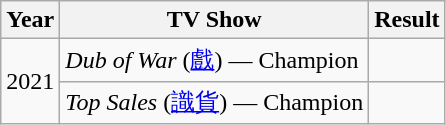<table class="wikitable sortable">
<tr>
<th>Year</th>
<th>TV Show</th>
<th>Result</th>
</tr>
<tr>
<td rowspan=2>2021</td>
<td><em> Dub of War</em> (<a href='#'>戲</a>) — Champion</td>
<td></td>
</tr>
<tr>
<td><em>Top Sales</em> (<a href='#'>識貨</a>) — Champion</td>
<td></td>
</tr>
</table>
